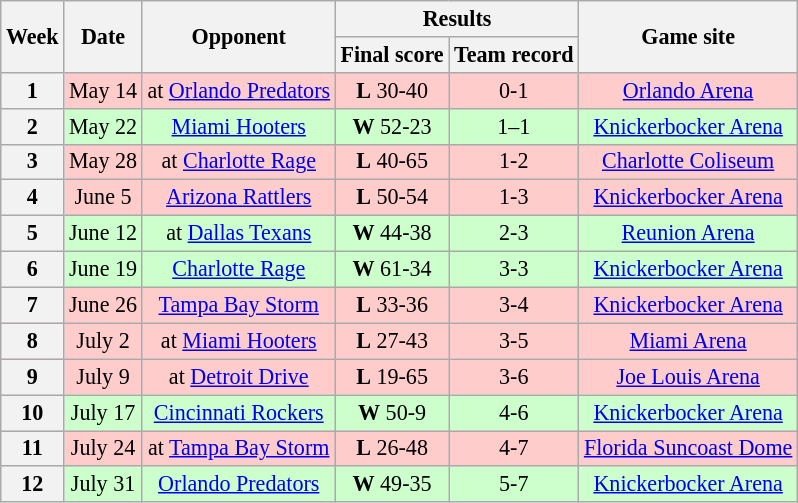<table class="wikitable" style="font-size: 92%;" "align=center">
<tr>
<th rowspan="2">Week</th>
<th rowspan="2">Date</th>
<th rowspan="2">Opponent</th>
<th colspan="2">Results</th>
<th rowspan="2">Game site</th>
</tr>
<tr>
<th>Final score</th>
<th>Team record</th>
</tr>
<tr style="background:#fcc">
<th>1</th>
<td style="text-align:center;">May 14</td>
<td style="text-align:center;">at <a href='#'>Orlando Predators</a></td>
<td style="text-align:center;"><strong>L</strong> 30-40</td>
<td style="text-align:center;">0-1</td>
<td style="text-align:center;"><a href='#'>Orlando Arena</a></td>
</tr>
<tr style="background:#cfc">
<th>2</th>
<td style="text-align:center;">May 22</td>
<td style="text-align:center;"><a href='#'>Miami Hooters</a></td>
<td style="text-align:center;"><strong>W</strong> 52-23</td>
<td style="text-align:center;">1–1</td>
<td style="text-align:center;"><a href='#'>Knickerbocker Arena</a></td>
</tr>
<tr style="background:#fcc">
<th>3</th>
<td style="text-align:center;">May 28</td>
<td style="text-align:center;">at <a href='#'>Charlotte Rage</a></td>
<td style="text-align:center;"><strong>L</strong> 40-65</td>
<td style="text-align:center;">1-2</td>
<td style="text-align:center;"><a href='#'>Charlotte Coliseum</a></td>
</tr>
<tr style="background:#fcc">
<th>4</th>
<td style="text-align:center;">June 5</td>
<td style="text-align:center;"><a href='#'>Arizona Rattlers</a></td>
<td style="text-align:center;"><strong>L</strong> 50-54</td>
<td style="text-align:center;">1-3</td>
<td style="text-align:center;"><a href='#'>Knickerbocker Arena</a></td>
</tr>
<tr style="background:#cfc">
<th>5</th>
<td style="text-align:center;">June 12</td>
<td style="text-align:center;">at <a href='#'>Dallas Texans</a></td>
<td style="text-align:center;"><strong>W</strong> 44-38</td>
<td style="text-align:center;">2-3</td>
<td style="text-align:center;"><a href='#'>Reunion Arena</a></td>
</tr>
<tr style="background:#cfc">
<th>6</th>
<td style="text-align:center;">June 19</td>
<td style="text-align:center;"><a href='#'>Charlotte Rage</a></td>
<td style="text-align:center;"><strong>W</strong> 61-34</td>
<td style="text-align:center;">3-3</td>
<td style="text-align:center;"><a href='#'>Knickerbocker Arena</a></td>
</tr>
<tr style="background:#fcc">
<th>7</th>
<td style="text-align:center;">June 26</td>
<td style="text-align:center;"><a href='#'>Tampa Bay Storm</a></td>
<td style="text-align:center;"><strong>L</strong> 33-36</td>
<td style="text-align:center;">3-4</td>
<td style="text-align:center;"><a href='#'>Knickerbocker Arena</a></td>
</tr>
<tr style="background:#fcc">
<th>8</th>
<td style="text-align:center;">July 2</td>
<td style="text-align:center;">at <a href='#'>Miami Hooters</a></td>
<td style="text-align:center;"><strong>L</strong> 27-43</td>
<td style="text-align:center;">3-5</td>
<td style="text-align:center;"><a href='#'>Miami Arena</a></td>
</tr>
<tr style="background:#fcc">
<th>9</th>
<td style="text-align:center;">July 9</td>
<td style="text-align:center;">at <a href='#'>Detroit Drive</a></td>
<td style="text-align:center;"><strong>L</strong> 19-65</td>
<td style="text-align:center;">3-6</td>
<td style="text-align:center;"><a href='#'>Joe Louis Arena</a></td>
</tr>
<tr style="background:#cfc">
<th>10</th>
<td style="text-align:center;">July 17</td>
<td style="text-align:center;"><a href='#'>Cincinnati Rockers</a></td>
<td style="text-align:center;"><strong>W</strong> 50-9</td>
<td style="text-align:center;">4-6</td>
<td style="text-align:center;"><a href='#'>Knickerbocker Arena</a></td>
</tr>
<tr style="background:#fcc">
<th>11</th>
<td style="text-align:center;">July 24</td>
<td style="text-align:center;">at <a href='#'>Tampa Bay Storm</a></td>
<td style="text-align:center;"><strong>L</strong> 26-48</td>
<td style="text-align:center;">4-7</td>
<td style="text-align:center;"><a href='#'>Florida Suncoast Dome</a></td>
</tr>
<tr style="background:#cfc">
<th>12</th>
<td style="text-align:center;">July 31</td>
<td style="text-align:center;"><a href='#'>Orlando Predators</a></td>
<td style="text-align:center;"><strong>W</strong> 49-35</td>
<td style="text-align:center;">5-7</td>
<td style="text-align:center;"><a href='#'>Knickerbocker Arena</a></td>
</tr>
</table>
